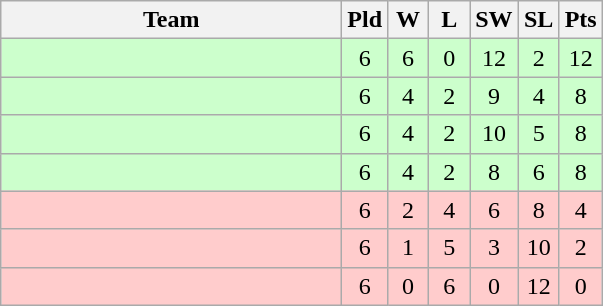<table class=wikitable style="text-align:center">
<tr>
<th width=220>Team</th>
<th width=20>Pld</th>
<th width=20>W</th>
<th width=20>L</th>
<th width=20>SW</th>
<th width=20>SL</th>
<th width=20>Pts</th>
</tr>
<tr bgcolor=ccffcc>
<td align=left></td>
<td>6</td>
<td>6</td>
<td>0</td>
<td>12</td>
<td>2</td>
<td>12</td>
</tr>
<tr bgcolor=ccffcc>
<td align=left></td>
<td>6</td>
<td>4</td>
<td>2</td>
<td>9</td>
<td>4</td>
<td>8</td>
</tr>
<tr bgcolor=ccffcc>
<td align=left></td>
<td>6</td>
<td>4</td>
<td>2</td>
<td>10</td>
<td>5</td>
<td>8</td>
</tr>
<tr bgcolor=ccffcc>
<td align=left></td>
<td>6</td>
<td>4</td>
<td>2</td>
<td>8</td>
<td>6</td>
<td>8</td>
</tr>
<tr bgcolor=ffcccc>
<td align=left></td>
<td>6</td>
<td>2</td>
<td>4</td>
<td>6</td>
<td>8</td>
<td>4</td>
</tr>
<tr bgcolor=ffcccc>
<td align=left></td>
<td>6</td>
<td>1</td>
<td>5</td>
<td>3</td>
<td>10</td>
<td>2</td>
</tr>
<tr bgcolor=ffcccc>
<td align=left></td>
<td>6</td>
<td>0</td>
<td>6</td>
<td>0</td>
<td>12</td>
<td>0</td>
</tr>
</table>
